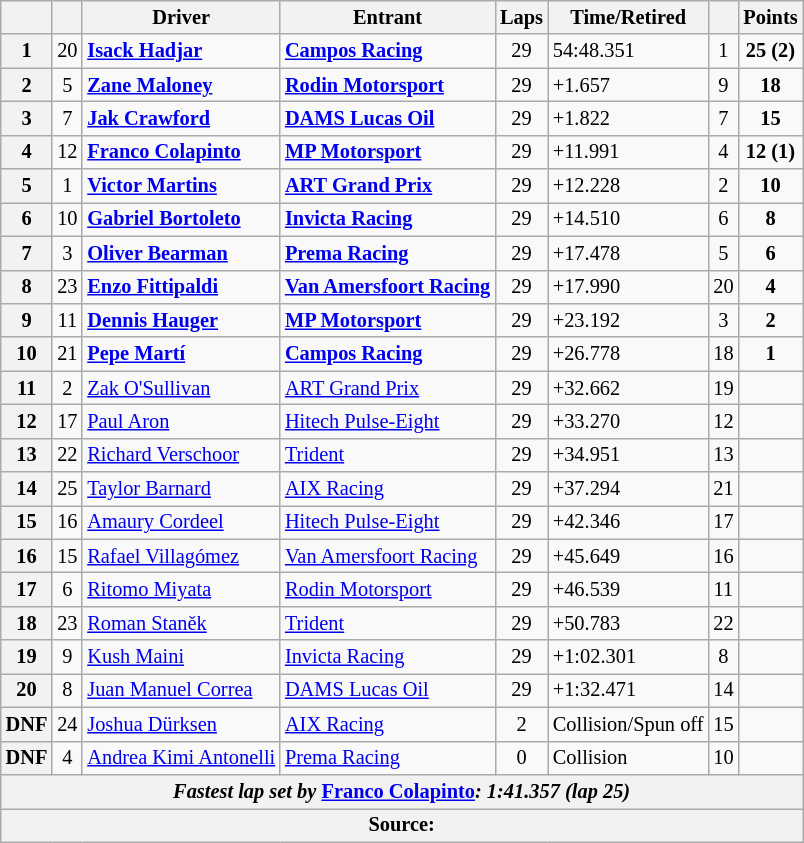<table class="wikitable" style="font-size:85%">
<tr>
<th scope="col"></th>
<th scope="col"></th>
<th scope="col">Driver</th>
<th scope="col">Entrant</th>
<th scope="col">Laps</th>
<th scope="col">Time/Retired</th>
<th scope="col"></th>
<th scope="col">Points</th>
</tr>
<tr>
<th>1</th>
<td align="center">20</td>
<td> <strong><a href='#'>Isack Hadjar</a></strong></td>
<td><strong><a href='#'>Campos Racing</a></strong></td>
<td align="center">29</td>
<td>54:48.351</td>
<td align="center">1</td>
<td align="center"><strong>25 (2)</strong></td>
</tr>
<tr>
<th>2</th>
<td align="center">5</td>
<td> <strong><a href='#'>Zane Maloney</a></strong></td>
<td><strong><a href='#'>Rodin Motorsport</a></strong></td>
<td align="center">29</td>
<td>+1.657</td>
<td align="center">9</td>
<td align="center"><strong>18</strong></td>
</tr>
<tr>
<th>3</th>
<td align="center">7</td>
<td> <strong><a href='#'>Jak Crawford</a></strong></td>
<td><strong><a href='#'>DAMS Lucas Oil</a></strong></td>
<td align="center">29</td>
<td>+1.822</td>
<td align="center">7</td>
<td align="center"><strong>15</strong></td>
</tr>
<tr>
<th>4</th>
<td align="center">12</td>
<td> <strong><a href='#'>Franco Colapinto</a></strong></td>
<td><strong><a href='#'>MP Motorsport</a></strong></td>
<td align="center">29</td>
<td>+11.991</td>
<td align="center">4</td>
<td align="center"><strong>12 (1)</strong></td>
</tr>
<tr>
<th>5</th>
<td align="center">1</td>
<td> <strong><a href='#'>Victor Martins</a></strong></td>
<td><strong><a href='#'>ART Grand Prix</a></strong></td>
<td align="center">29</td>
<td>+12.228</td>
<td align="center">2</td>
<td align="center"><strong>10</strong></td>
</tr>
<tr>
<th>6</th>
<td align="center">10</td>
<td> <strong><a href='#'>Gabriel Bortoleto</a></strong></td>
<td><strong><a href='#'>Invicta Racing</a></strong></td>
<td align="center">29</td>
<td>+14.510</td>
<td align="center">6</td>
<td align="center"><strong>8</strong></td>
</tr>
<tr>
<th>7</th>
<td align="center">3</td>
<td> <strong><a href='#'>Oliver Bearman</a></strong></td>
<td><strong><a href='#'>Prema Racing</a></strong></td>
<td align="center">29</td>
<td>+17.478</td>
<td align="center">5</td>
<td align="center"><strong>6</strong></td>
</tr>
<tr>
<th>8</th>
<td align="center">23</td>
<td> <strong><a href='#'>Enzo Fittipaldi</a></strong></td>
<td><strong><a href='#'>Van Amersfoort Racing</a></strong></td>
<td align="center">29</td>
<td>+17.990</td>
<td align="center">20</td>
<td align="center"><strong>4</strong></td>
</tr>
<tr>
<th>9</th>
<td align="center">11</td>
<td> <strong><a href='#'>Dennis Hauger</a></strong></td>
<td><strong><a href='#'>MP Motorsport</a></strong></td>
<td align="center">29</td>
<td>+23.192</td>
<td align="center">3</td>
<td align="center"><strong>2</strong></td>
</tr>
<tr>
<th>10</th>
<td align="center">21</td>
<td> <strong><a href='#'>Pepe Martí</a></strong></td>
<td><strong><a href='#'>Campos Racing</a></strong></td>
<td align="center">29</td>
<td>+26.778</td>
<td align="center">18</td>
<td align="center"><strong>1</strong></td>
</tr>
<tr>
<th>11</th>
<td align="center">2</td>
<td> <a href='#'>Zak O'Sullivan</a></td>
<td><a href='#'>ART Grand Prix</a></td>
<td align="center">29</td>
<td>+32.662</td>
<td align="center">19</td>
<td align="center"></td>
</tr>
<tr>
<th>12</th>
<td align="center">17</td>
<td> <a href='#'>Paul Aron</a></td>
<td><a href='#'>Hitech Pulse-Eight</a></td>
<td align="center">29</td>
<td>+33.270</td>
<td align="center">12</td>
<td align="center"></td>
</tr>
<tr>
<th>13</th>
<td align="center">22</td>
<td> <a href='#'>Richard Verschoor</a></td>
<td><a href='#'>Trident</a></td>
<td align="center">29</td>
<td>+34.951</td>
<td align="center">13</td>
<td align="center"></td>
</tr>
<tr>
<th>14</th>
<td align="center">25</td>
<td> <a href='#'>Taylor Barnard</a></td>
<td><a href='#'>AIX Racing</a></td>
<td align="center">29</td>
<td>+37.294</td>
<td align="center">21</td>
<td align="center"></td>
</tr>
<tr>
<th>15</th>
<td align="center">16</td>
<td> <a href='#'>Amaury Cordeel</a></td>
<td><a href='#'>Hitech Pulse-Eight</a></td>
<td align="center">29</td>
<td>+42.346</td>
<td align="center">17</td>
<td align="center"></td>
</tr>
<tr>
<th>16</th>
<td align="center">15</td>
<td> <a href='#'>Rafael Villagómez</a></td>
<td><a href='#'>Van Amersfoort Racing</a></td>
<td align="center">29</td>
<td>+45.649</td>
<td align="center">16</td>
<td align="center"></td>
</tr>
<tr>
<th>17</th>
<td align="center">6</td>
<td> <a href='#'>Ritomo Miyata</a></td>
<td><a href='#'>Rodin Motorsport</a></td>
<td align="center">29</td>
<td>+46.539</td>
<td align="center">11</td>
<td align="center"></td>
</tr>
<tr>
<th>18</th>
<td align="center">23</td>
<td> <a href='#'>Roman Staněk</a></td>
<td><a href='#'>Trident</a></td>
<td align="center">29</td>
<td>+50.783</td>
<td align="center">22</td>
<td align="center"></td>
</tr>
<tr>
<th>19</th>
<td align="center">9</td>
<td> <a href='#'>Kush Maini</a></td>
<td><a href='#'>Invicta Racing</a></td>
<td align="center">29</td>
<td>+1:02.301</td>
<td align="center">8</td>
<td align="center"></td>
</tr>
<tr>
<th>20</th>
<td align="center">8</td>
<td> <a href='#'>Juan Manuel Correa</a></td>
<td><a href='#'>DAMS Lucas Oil</a></td>
<td align="center">29</td>
<td>+1:32.471</td>
<td align="center">14</td>
<td align="center"></td>
</tr>
<tr>
<th>DNF</th>
<td align="center">24</td>
<td> <a href='#'>Joshua Dürksen</a></td>
<td><a href='#'>AIX Racing</a></td>
<td align="center">2</td>
<td>Collision/Spun off</td>
<td align="center">15</td>
<td align="center"></td>
</tr>
<tr>
<th>DNF</th>
<td align="center">4</td>
<td> <a href='#'>Andrea Kimi Antonelli</a></td>
<td><a href='#'>Prema Racing</a></td>
<td align="center">0</td>
<td>Collision</td>
<td align="center">10</td>
<td align="center"></td>
</tr>
<tr>
<th colspan="8"><em>Fastest lap set by</em> <strong> <a href='#'>Franco Colapinto</a><strong><em>: 1:41.357 (lap 25)<em></th>
</tr>
<tr>
<th colspan="8">Source:</th>
</tr>
</table>
